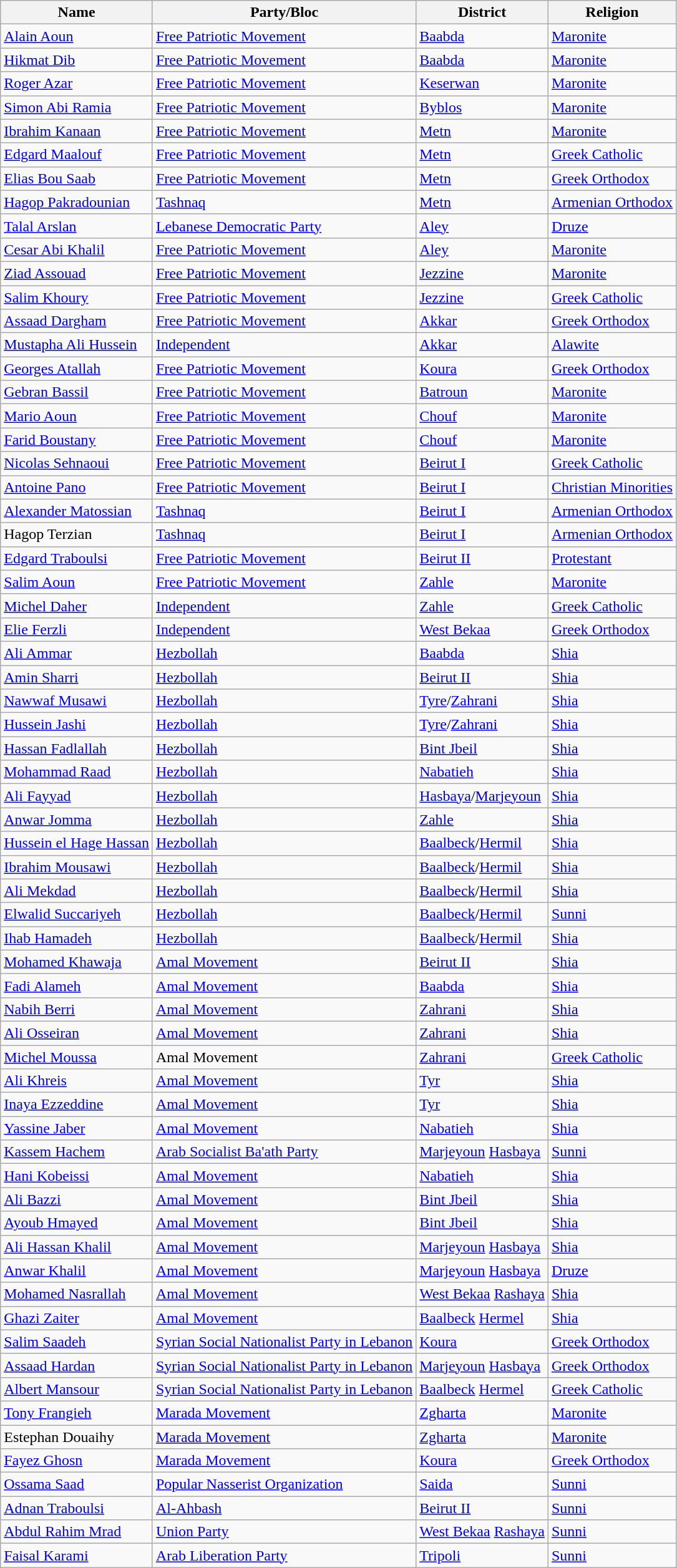<table class="wikitable sortable">
<tr>
<th>Name</th>
<th>Party/Bloc</th>
<th>District</th>
<th>Religion</th>
</tr>
<tr>
<td><a href='#'>Alain Aoun</a></td>
<td> <a href='#'>Free Patriotic Movement</a></td>
<td><a href='#'>Baabda</a></td>
<td><a href='#'>Maronite</a></td>
</tr>
<tr>
<td><a href='#'>Hikmat Dib</a></td>
<td> <a href='#'>Free Patriotic Movement</a></td>
<td><a href='#'>Baabda</a></td>
<td><a href='#'>Maronite</a></td>
</tr>
<tr>
<td><a href='#'>Roger Azar</a></td>
<td> <a href='#'>Free Patriotic Movement</a></td>
<td><a href='#'>Keserwan</a></td>
<td><a href='#'>Maronite</a></td>
</tr>
<tr>
<td><a href='#'>Simon Abi Ramia</a></td>
<td> <a href='#'>Free Patriotic Movement</a></td>
<td><a href='#'>Byblos</a></td>
<td><a href='#'>Maronite</a></td>
</tr>
<tr>
<td><a href='#'>Ibrahim Kanaan</a></td>
<td> <a href='#'>Free Patriotic Movement</a></td>
<td><a href='#'>Metn</a></td>
<td><a href='#'>Maronite</a></td>
</tr>
<tr>
<td><a href='#'>Edgard Maalouf</a></td>
<td> <a href='#'>Free Patriotic Movement</a></td>
<td><a href='#'>Metn</a></td>
<td><a href='#'>Greek Catholic</a></td>
</tr>
<tr>
<td><a href='#'>Elias Bou Saab</a></td>
<td> <a href='#'>Free Patriotic Movement</a></td>
<td><a href='#'>Metn</a></td>
<td><a href='#'>Greek Orthodox</a></td>
</tr>
<tr>
<td><a href='#'>Hagop Pakradounian</a></td>
<td> <a href='#'>Tashnaq</a></td>
<td><a href='#'>Metn</a></td>
<td><a href='#'>Armenian Orthodox</a></td>
</tr>
<tr>
<td><a href='#'>Talal Arslan</a></td>
<td> <a href='#'>Lebanese Democratic Party</a></td>
<td><a href='#'>Aley</a></td>
<td><a href='#'>Druze</a></td>
</tr>
<tr>
<td><a href='#'>Cesar Abi Khalil</a></td>
<td> <a href='#'>Free Patriotic Movement</a></td>
<td><a href='#'>Aley</a></td>
<td><a href='#'>Maronite</a></td>
</tr>
<tr>
<td><a href='#'>Ziad Assouad</a></td>
<td> <a href='#'>Free Patriotic Movement</a></td>
<td><a href='#'>Jezzine</a></td>
<td><a href='#'>Maronite</a></td>
</tr>
<tr>
<td><a href='#'>Salim Khoury</a></td>
<td> <a href='#'>Free Patriotic Movement</a></td>
<td><a href='#'>Jezzine</a></td>
<td><a href='#'>Greek Catholic</a></td>
</tr>
<tr>
<td><a href='#'>Assaad Dargham</a></td>
<td> <a href='#'>Free Patriotic Movement</a></td>
<td><a href='#'>Akkar</a></td>
<td><a href='#'>Greek Orthodox</a></td>
</tr>
<tr>
<td><a href='#'>Mustapha Ali Hussein</a></td>
<td> <a href='#'>Independent</a></td>
<td><a href='#'>Akkar</a></td>
<td><a href='#'>Alawite</a></td>
</tr>
<tr>
<td><a href='#'>Georges Atallah</a></td>
<td> <a href='#'>Free Patriotic Movement</a></td>
<td><a href='#'>Koura</a></td>
<td><a href='#'>Greek Orthodox</a></td>
</tr>
<tr>
<td><a href='#'>Gebran Bassil</a></td>
<td> <a href='#'>Free Patriotic Movement</a></td>
<td><a href='#'>Batroun</a></td>
<td><a href='#'>Maronite</a></td>
</tr>
<tr>
<td><a href='#'>Mario Aoun</a></td>
<td> <a href='#'>Free Patriotic Movement</a></td>
<td><a href='#'>Chouf</a></td>
<td><a href='#'>Maronite</a></td>
</tr>
<tr>
<td><a href='#'>Farid Boustany</a></td>
<td> <a href='#'>Free Patriotic Movement</a></td>
<td><a href='#'>Chouf</a></td>
<td><a href='#'>Maronite</a></td>
</tr>
<tr>
<td><a href='#'>Nicolas Sehnaoui</a></td>
<td> <a href='#'>Free Patriotic Movement</a></td>
<td><a href='#'>Beirut I</a></td>
<td><a href='#'>Greek Catholic</a></td>
</tr>
<tr>
<td><a href='#'>Antoine Pano</a></td>
<td> <a href='#'>Free Patriotic Movement</a></td>
<td><a href='#'>Beirut I</a></td>
<td><a href='#'>Christian Minorities</a></td>
</tr>
<tr>
<td><a href='#'>Alexander Matossian</a></td>
<td> <a href='#'>Tashnaq</a></td>
<td><a href='#'>Beirut I</a></td>
<td><a href='#'>Armenian Orthodox</a></td>
</tr>
<tr>
<td>Hagop Terzian</td>
<td> <a href='#'>Tashnaq</a></td>
<td><a href='#'>Beirut I</a></td>
<td><a href='#'>Armenian Orthodox</a></td>
</tr>
<tr>
<td><a href='#'>Edgard Traboulsi</a></td>
<td> <a href='#'>Free Patriotic Movement</a></td>
<td><a href='#'>Beirut II</a></td>
<td><a href='#'>Protestant</a></td>
</tr>
<tr>
<td><a href='#'>Salim Aoun</a></td>
<td> <a href='#'>Free Patriotic Movement</a></td>
<td><a href='#'>Zahle</a></td>
<td><a href='#'>Maronite</a></td>
</tr>
<tr>
<td><a href='#'>Michel Daher</a></td>
<td> <a href='#'>Independent</a></td>
<td><a href='#'>Zahle</a></td>
<td><a href='#'>Greek Catholic</a></td>
</tr>
<tr>
<td><a href='#'>Elie Ferzli</a></td>
<td> <a href='#'>Independent</a></td>
<td><a href='#'>West Bekaa</a></td>
<td><a href='#'>Greek Orthodox</a></td>
</tr>
<tr>
<td><a href='#'>Ali Ammar</a></td>
<td> <a href='#'>Hezbollah</a></td>
<td><a href='#'>Baabda</a></td>
<td><a href='#'>Shia</a></td>
</tr>
<tr>
<td><a href='#'>Amin Sharri</a></td>
<td> <a href='#'>Hezbollah</a></td>
<td><a href='#'>Beirut II</a></td>
<td><a href='#'>Shia</a></td>
</tr>
<tr>
<td><a href='#'>Nawwaf Musawi</a></td>
<td> <a href='#'>Hezbollah</a></td>
<td><a href='#'>Tyre</a>/<a href='#'>Zahrani</a></td>
<td><a href='#'>Shia</a></td>
</tr>
<tr>
<td><a href='#'>Hussein Jashi</a></td>
<td> <a href='#'>Hezbollah</a></td>
<td><a href='#'>Tyre</a>/<a href='#'>Zahrani</a></td>
<td><a href='#'>Shia</a></td>
</tr>
<tr>
<td><a href='#'>Hassan Fadlallah</a></td>
<td> <a href='#'>Hezbollah</a></td>
<td><a href='#'>Bint Jbeil</a></td>
<td><a href='#'>Shia</a></td>
</tr>
<tr>
<td><a href='#'>Mohammad Raad</a></td>
<td> <a href='#'>Hezbollah</a></td>
<td><a href='#'>Nabatieh</a></td>
<td><a href='#'>Shia</a></td>
</tr>
<tr>
<td><a href='#'>Ali Fayyad</a></td>
<td> <a href='#'>Hezbollah</a></td>
<td><a href='#'>Hasbaya</a>/<a href='#'>Marjeyoun</a></td>
<td><a href='#'>Shia</a></td>
</tr>
<tr>
<td><a href='#'>Anwar Jomma</a></td>
<td> <a href='#'>Hezbollah</a></td>
<td><a href='#'>Zahle</a></td>
<td><a href='#'>Shia</a></td>
</tr>
<tr>
<td><a href='#'>Hussein el Hage Hassan</a></td>
<td> <a href='#'>Hezbollah</a></td>
<td><a href='#'>Baalbeck</a>/<a href='#'>Hermil</a></td>
<td><a href='#'>Shia</a></td>
</tr>
<tr>
<td><a href='#'>Ibrahim Mousawi</a></td>
<td> <a href='#'>Hezbollah</a></td>
<td><a href='#'>Baalbeck</a>/<a href='#'>Hermil</a></td>
<td><a href='#'>Shia</a></td>
</tr>
<tr>
<td><a href='#'>Ali Mekdad</a></td>
<td> <a href='#'>Hezbollah</a></td>
<td><a href='#'>Baalbeck</a>/<a href='#'>Hermil</a></td>
<td><a href='#'>Shia</a></td>
</tr>
<tr>
<td><a href='#'>Elwalid Succariyeh</a></td>
<td> <a href='#'>Hezbollah</a></td>
<td><a href='#'>Baalbeck</a>/<a href='#'>Hermil</a></td>
<td><a href='#'>Sunni</a></td>
</tr>
<tr>
<td><a href='#'>Ihab Hamadeh</a></td>
<td> <a href='#'>Hezbollah</a></td>
<td><a href='#'>Baalbeck</a>/<a href='#'>Hermil</a></td>
<td><a href='#'>Shia</a></td>
</tr>
<tr>
<td><a href='#'>Mohamed Khawaja</a></td>
<td> <a href='#'>Amal Movement</a></td>
<td><a href='#'>Beirut II</a></td>
<td><a href='#'>Shia</a></td>
</tr>
<tr>
<td><a href='#'>Fadi Alameh</a></td>
<td> <a href='#'>Amal Movement</a></td>
<td><a href='#'>Baabda</a></td>
<td><a href='#'>Shia</a></td>
</tr>
<tr>
<td><a href='#'>Nabih Berri</a></td>
<td> <a href='#'>Amal Movement</a></td>
<td><a href='#'>Zahrani</a></td>
<td><a href='#'>Shia</a></td>
</tr>
<tr>
<td><a href='#'>Ali Osseiran</a></td>
<td> <a href='#'>Amal Movement</a></td>
<td><a href='#'>Zahrani</a></td>
<td><a href='#'>Shia</a></td>
</tr>
<tr>
<td><a href='#'>Michel Moussa</a></td>
<td> Amal Movement</td>
<td><a href='#'>Zahrani</a></td>
<td><a href='#'>Greek Catholic</a></td>
</tr>
<tr>
<td><a href='#'>Ali Khreis</a></td>
<td> <a href='#'>Amal Movement</a></td>
<td><a href='#'>Tyr</a></td>
<td><a href='#'>Shia</a></td>
</tr>
<tr>
<td><a href='#'>Inaya Ezzeddine</a></td>
<td> <a href='#'>Amal Movement</a></td>
<td><a href='#'>Tyr</a></td>
<td><a href='#'>Shia</a></td>
</tr>
<tr>
<td><a href='#'>Yassine Jaber</a></td>
<td> <a href='#'>Amal Movement</a></td>
<td><a href='#'>Nabatieh</a></td>
<td><a href='#'>Shia</a></td>
</tr>
<tr>
<td><a href='#'>Kassem Hachem</a></td>
<td> <a href='#'>Arab Socialist Ba'ath Party</a></td>
<td><a href='#'>Marjeyoun</a> <a href='#'>Hasbaya</a></td>
<td><a href='#'>Sunni</a></td>
</tr>
<tr>
<td><a href='#'>Hani Kobeissi</a></td>
<td> <a href='#'>Amal Movement</a></td>
<td><a href='#'>Nabatieh</a></td>
<td><a href='#'>Shia</a></td>
</tr>
<tr>
<td><a href='#'>Ali Bazzi</a></td>
<td> <a href='#'>Amal Movement</a></td>
<td><a href='#'>Bint Jbeil</a></td>
<td><a href='#'>Shia</a></td>
</tr>
<tr>
<td><a href='#'>Ayoub Hmayed</a></td>
<td> <a href='#'>Amal Movement</a></td>
<td><a href='#'>Bint Jbeil</a></td>
<td><a href='#'>Shia</a></td>
</tr>
<tr>
<td><a href='#'>Ali Hassan Khalil</a></td>
<td> <a href='#'>Amal Movement</a></td>
<td><a href='#'>Marjeyoun</a> <a href='#'>Hasbaya</a></td>
<td><a href='#'>Shia</a></td>
</tr>
<tr>
<td><a href='#'>Anwar Khalil</a></td>
<td> <a href='#'>Amal Movement</a></td>
<td><a href='#'>Marjeyoun</a> <a href='#'>Hasbaya</a></td>
<td><a href='#'>Druze</a></td>
</tr>
<tr>
<td><a href='#'>Mohamed Nasrallah</a></td>
<td> <a href='#'>Amal Movement</a></td>
<td><a href='#'>West Bekaa</a> <a href='#'>Rashaya</a></td>
<td><a href='#'>Shia</a></td>
</tr>
<tr>
<td><a href='#'>Ghazi Zaiter</a></td>
<td> <a href='#'>Amal Movement</a></td>
<td><a href='#'>Baalbeck</a> <a href='#'>Hermel</a></td>
<td><a href='#'>Shia</a></td>
</tr>
<tr>
<td><a href='#'>Salim Saadeh</a></td>
<td> <a href='#'>Syrian Social Nationalist Party in Lebanon</a></td>
<td><a href='#'>Koura</a></td>
<td><a href='#'>Greek Orthodox</a></td>
</tr>
<tr>
<td><a href='#'>Assaad Hardan</a></td>
<td> <a href='#'>Syrian Social Nationalist Party in Lebanon</a></td>
<td><a href='#'>Marjeyoun</a> <a href='#'>Hasbaya</a></td>
<td><a href='#'>Greek Orthodox</a></td>
</tr>
<tr>
<td><a href='#'>Albert Mansour</a></td>
<td> <a href='#'>Syrian Social Nationalist Party in Lebanon</a></td>
<td><a href='#'>Baalbeck</a> <a href='#'>Hermel</a></td>
<td><a href='#'>Greek Catholic</a></td>
</tr>
<tr>
<td><a href='#'>Tony Frangieh</a></td>
<td> <a href='#'>Marada Movement</a></td>
<td><a href='#'>Zgharta</a></td>
<td><a href='#'>Maronite</a></td>
</tr>
<tr>
<td>Estephan Douaihy</td>
<td> <a href='#'>Marada Movement</a></td>
<td><a href='#'>Zgharta</a></td>
<td><a href='#'>Maronite</a></td>
</tr>
<tr>
<td><a href='#'>Fayez Ghosn</a></td>
<td> <a href='#'>Marada Movement</a></td>
<td><a href='#'>Koura</a></td>
<td><a href='#'>Greek Orthodox</a></td>
</tr>
<tr>
<td><a href='#'>Ossama Saad</a></td>
<td> <a href='#'>Popular Nasserist Organization</a></td>
<td><a href='#'>Saida</a></td>
<td><a href='#'>Sunni</a></td>
</tr>
<tr>
<td><a href='#'>Adnan Traboulsi</a></td>
<td> <a href='#'>Al-Ahbash</a></td>
<td><a href='#'>Beirut II</a></td>
<td><a href='#'>Sunni</a></td>
</tr>
<tr>
<td><a href='#'>Abdul Rahim Mrad</a></td>
<td> <a href='#'>Union Party</a></td>
<td><a href='#'>West Bekaa</a> <a href='#'>Rashaya</a></td>
<td><a href='#'>Sunni</a></td>
</tr>
<tr>
<td><a href='#'>Faisal Karami</a></td>
<td> <a href='#'>Arab Liberation Party</a></td>
<td><a href='#'>Tripoli</a></td>
<td><a href='#'>Sunni</a></td>
</tr>
</table>
